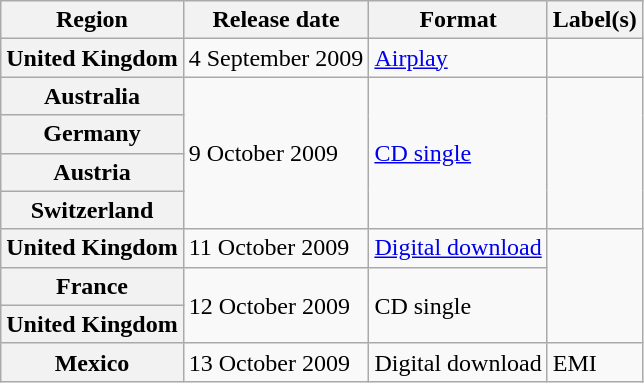<table class="wikitable plainrowheaders">
<tr>
<th>Region</th>
<th>Release date</th>
<th>Format</th>
<th>Label(s)</th>
</tr>
<tr>
<th scope="row">United Kingdom</th>
<td>4 September 2009</td>
<td><a href='#'>Airplay</a></td>
<td></td>
</tr>
<tr>
<th scope="row">Australia</th>
<td rowspan="4">9 October 2009</td>
<td rowspan="4"><a href='#'>CD single</a></td>
<td rowspan="4"></td>
</tr>
<tr>
<th scope="row">Germany</th>
</tr>
<tr>
<th scope="row">Austria</th>
</tr>
<tr>
<th scope="row">Switzerland</th>
</tr>
<tr>
<th scope="row">United Kingdom</th>
<td>11 October 2009</td>
<td><a href='#'>Digital download</a></td>
<td rowspan="3"></td>
</tr>
<tr>
<th scope="row">France</th>
<td rowspan="2">12 October 2009</td>
<td rowspan="2">CD single</td>
</tr>
<tr>
<th scope="row">United Kingdom</th>
</tr>
<tr>
<th scope="row">Mexico</th>
<td>13 October 2009</td>
<td>Digital download</td>
<td>EMI</td>
</tr>
</table>
